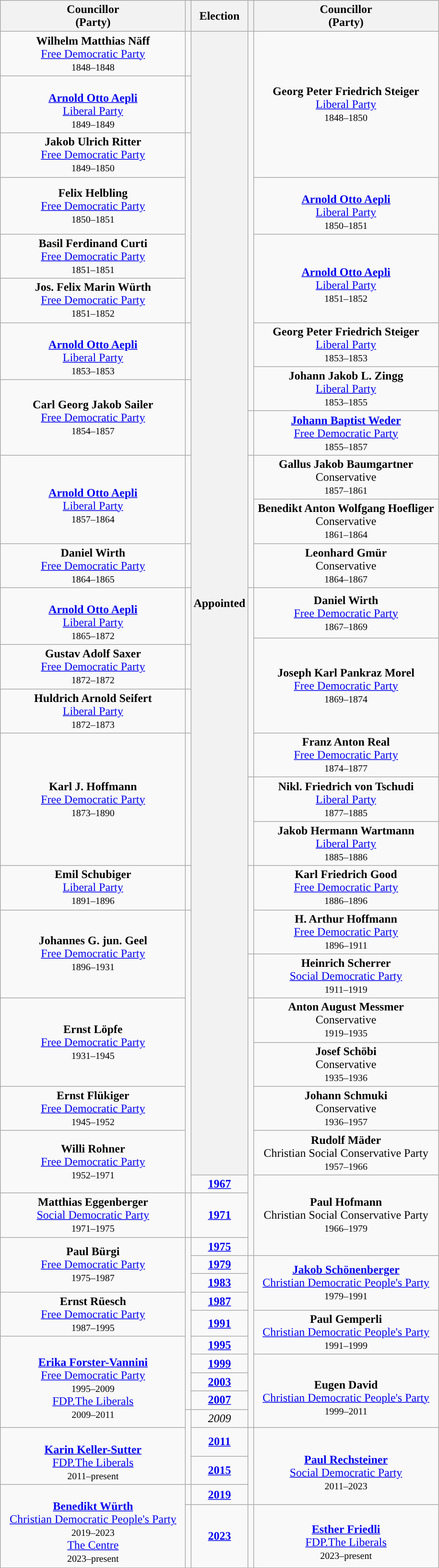<table class="wikitable" style="text-align:center">
<tr>
<th scope="col" width="250" colspan = "1">Councillor<br> (Party)</th>
<th></th>
<th>Election</th>
<th></th>
<th scope="col" width="250" colspan = "1">Councillor<br> (Party)</th>
</tr>
<tr>
<td rowspan=1><strong>Wilhelm Matthias Näff</strong><br><a href='#'>Free Democratic Party</a><br><small>1848–1848</small></td>
<td rowspan=1; style="background-color: "></td>
<th rowspan=34>Appointed</th>
<td rowspan=9; style="background-color: "></td>
<td rowspan=3><strong>Georg Peter Friedrich Steiger</strong><br><a href='#'>Liberal Party</a><br><small>1848–1850</small></td>
</tr>
<tr>
<td rowspan=1><br><strong><a href='#'>Arnold Otto Aepli</a></strong><br><a href='#'>Liberal Party</a><br><small>1849–1849</small></td>
<td rowspan=1; style="background-color: "></td>
</tr>
<tr>
<td rowspan=1><strong>Jakob Ulrich Ritter</strong><br><a href='#'>Free Democratic Party</a><br><small>1849–1850</small></td>
<td rowspan=4; style="background-color: "></td>
</tr>
<tr>
<td rowspan=1><strong>Felix Helbling</strong><br><a href='#'>Free Democratic Party</a><br><small>1850–1851</small></td>
<td rowspan=1><br><strong><a href='#'>Arnold Otto Aepli</a></strong><br><a href='#'>Liberal Party</a><br><small>1850–1851</small></td>
</tr>
<tr>
<td rowspan=1><strong>Basil Ferdinand Curti</strong><br><a href='#'>Free Democratic Party</a><br><small>1851–1851</small></td>
<td rowspan=2><br><strong><a href='#'>Arnold Otto Aepli</a></strong><br><a href='#'>Liberal Party</a><br><small>1851–1852</small></td>
</tr>
<tr>
<td rowspan=1><strong>Jos. Felix Marin Würth</strong><br><a href='#'>Free Democratic Party</a><br><small>1851–1852</small></td>
</tr>
<tr>
<td rowspan=2><br><strong><a href='#'>Arnold Otto Aepli</a></strong><br><a href='#'>Liberal Party</a><br><small>1853–1853</small></td>
<td rowspan=2; style="background-color: "></td>
<td rowspan=1><strong>Georg Peter Friedrich Steiger</strong><br><a href='#'>Liberal Party</a><br><small>1853–1853</small></td>
</tr>
<tr>
<td rowspan=2><strong>Johann Jakob L. Zingg</strong><br><a href='#'>Liberal Party</a><br><small>1853–1855</small></td>
</tr>
<tr>
<td rowspan=2><strong>Carl Georg Jakob Sailer</strong><br><a href='#'>Free Democratic Party</a><br><small>1854–1857</small></td>
<td rowspan=2; style="background-color: "></td>
</tr>
<tr>
<td rowspan=1; style="background-color: "></td>
<td rowspan=1><strong><a href='#'>Johann Baptist Weder</a></strong><br><a href='#'>Free Democratic Party</a><br><small>1855–1857</small></td>
</tr>
<tr>
<td rowspan=2><br><strong><a href='#'>Arnold Otto Aepli</a></strong><br><a href='#'>Liberal Party</a><br><small>1857–1864</small></td>
<td rowspan=2; style="background-color: "></td>
<td rowspan=4; style="background-color: "></td>
<td rowspan=1><strong>Gallus Jakob Baumgartner</strong><br>Conservative<br><small>1857–1861</small></td>
</tr>
<tr>
<td rowspan=1><strong>Benedikt Anton Wolfgang Hoefliger</strong><br>Conservative<br><small>1861–1864</small></td>
</tr>
<tr>
<td rowspan=1><strong>Daniel Wirth</strong><br><a href='#'>Free Democratic Party</a><br><small>1864–1865</small></td>
<td rowspan=1; style="background-color: "></td>
<td rowspan=2><strong>Leonhard Gmür</strong><br>Conservative<br><small>1864–1867</small></td>
</tr>
<tr>
<td rowspan=3><br><strong><a href='#'>Arnold Otto Aepli</a></strong><br><a href='#'>Liberal Party</a><br><small>1865–1872</small></td>
<td rowspan=3; style="background-color: "></td>
</tr>
<tr>
<td rowspan=6; style="background-color: "></td>
<td rowspan=1><strong>Daniel Wirth</strong><br><a href='#'>Free Democratic Party</a><br><small>1867–1869</small></td>
</tr>
<tr>
<td rowspan=4><strong>Joseph Karl Pankraz Morel</strong><br><a href='#'>Free Democratic Party</a><br><small>1869–1874</small></td>
</tr>
<tr>
<td rowspan=1><strong>Gustav Adolf Saxer</strong><br><a href='#'>Free Democratic Party</a><br><small>1872–1872</small></td>
<td rowspan=1; style="background-color: "></td>
</tr>
<tr>
<td rowspan=1><strong>Huldrich Arnold Seifert</strong><br><a href='#'>Liberal Party</a><br><small>1872–1873</small></td>
<td rowspan=1; style="background-color: "></td>
</tr>
<tr>
<td rowspan=5><strong>Karl J. Hoffmann</strong><br><a href='#'>Free Democratic Party</a><br><small>1873–1890</small></td>
<td rowspan=5; style="background-color: "></td>
</tr>
<tr>
<td rowspan=1><strong>Franz Anton Real</strong><br><a href='#'>Free Democratic Party</a><br><small>1874–1877</small></td>
</tr>
<tr>
<td rowspan=2; style="background-color: "></td>
<td rowspan=1><strong>Nikl. Friedrich von Tschudi</strong><br><a href='#'>Liberal Party</a><br><small>1877–1885</small></td>
</tr>
<tr>
<td rowspan=1><strong>Jakob Hermann Wartmann</strong><br><a href='#'>Liberal Party</a><br><small>1885–1886</small></td>
</tr>
<tr>
<td rowspan=3; style="background-color: "></td>
<td rowspan=2><strong>Karl Friedrich Good</strong><br><a href='#'>Free Democratic Party</a><br><small>1886–1896</small></td>
</tr>
<tr>
<td rowspan=1><strong>Emil Schubiger</strong><br><a href='#'>Liberal Party</a><br><small>1891–1896</small></td>
<td rowspan=1; style="background-color: "></td>
</tr>
<tr>
<td rowspan=3><strong>Johannes G. jun. Geel</strong><br><a href='#'>Free Democratic Party</a><br><small>1896–1931</small></td>
<td rowspan=11; style="background-color: "></td>
<td rowspan=1><strong>H. Arthur Hoffmann</strong><br><a href='#'>Free Democratic Party</a><br><small>1896–1911</small></td>
</tr>
<tr>
<td rowspan=1; style="background-color: "></td>
<td rowspan=1><strong>Heinrich Scherrer</strong><br><a href='#'>Social Democratic Party</a><br><small>1911–1919</small></td>
</tr>
<tr>
<td rowspan=11; style="background-color: "></td>
<td rowspan=2><strong>Anton August Messmer</strong><br>Conservative<br><small>1919–1935</small></td>
</tr>
<tr>
<td rowspan=3><strong>Ernst Löpfe</strong><br><a href='#'>Free Democratic Party</a><br><small>1931–1945</small></td>
</tr>
<tr>
<td rowspan=1><strong>Josef Schöbi</strong><br>Conservative<br><small>1935–1936</small></td>
</tr>
<tr>
<td rowspan=3><strong>Johann Schmuki</strong><br>Conservative<br><small>1936–1957</small></td>
</tr>
<tr>
<td rowspan=1><strong>Ernst Flükiger</strong><br><a href='#'>Free Democratic Party</a><br><small>1945–1952</small></td>
</tr>
<tr>
<td rowspan=4><strong>Willi Rohner</strong><br><a href='#'>Free Democratic Party</a><br><small>1952–1971</small></td>
</tr>
<tr>
<td rowspan=1><strong>Rudolf Mäder</strong><br>Christian Social Conservative Party<br><small>1957–1966</small></td>
</tr>
<tr>
<td rowspan=4><strong>Paul Hofmann</strong><br>Christian Social Conservative Party<br><small>1966–1979</small></td>
</tr>
<tr>
<td><strong><a href='#'>1967</a></strong></td>
</tr>
<tr>
<td rowspan=1><strong>Matthias Eggenberger</strong><br><a href='#'>Social Democratic Party</a><br><small>1971–1975</small></td>
<td rowspan=1; style="background-color: "></td>
<td><strong><a href='#'>1971</a></strong></td>
</tr>
<tr>
<td rowspan=3><strong>Paul Bürgi</strong><br><a href='#'>Free Democratic Party</a><br><small>1975–1987</small></td>
<td rowspan=9; style="background-color: "></td>
<td><strong><a href='#'>1975</a></strong></td>
</tr>
<tr>
<td><strong><a href='#'>1979</a></strong></td>
<td rowspan=9; style="background-color: "></td>
<td rowspan=3><strong><a href='#'>Jakob Schönenberger</a></strong><br><a href='#'>Christian Democratic People's Party</a><br><small>1979–1991</small></td>
</tr>
<tr>
<td><strong><a href='#'>1983</a></strong></td>
</tr>
<tr>
<td rowspan=2><strong>Ernst Rüesch</strong><br><a href='#'>Free Democratic Party</a><br><small>1987–1995</small></td>
<td><strong><a href='#'>1987</a></strong></td>
</tr>
<tr>
<td><strong><a href='#'>1991</a></strong></td>
<td rowspan=2><strong>Paul Gemperli</strong><br><a href='#'>Christian Democratic People's Party</a><br><small>1991–1999</small></td>
</tr>
<tr>
<td rowspan=5><br><strong><a href='#'>Erika Forster-Vannini</a></strong><br><a href='#'>Free Democratic Party</a><br><small>1995–2009</small><br><a href='#'>FDP.The Liberals</a><br><small>2009–2011</small></td>
<td><strong><a href='#'>1995</a></strong></td>
</tr>
<tr>
<td><strong><a href='#'>1999</a></strong></td>
<td rowspan=4><br><strong>Eugen David</strong><br><a href='#'>Christian Democratic People's Party</a><br><small>1999–2011</small></td>
</tr>
<tr>
<td><strong><a href='#'>2003</a></strong></td>
</tr>
<tr>
<td><strong><a href='#'>2007</a></strong></td>
</tr>
<tr>
<td rowspan=3; style="background-color: "></td>
<td><em>2009</em></td>
</tr>
<tr>
<td rowspan=2><br><strong><a href='#'>Karin Keller-Sutter</a></strong><br><a href='#'>FDP.The Liberals</a><br><small>2011–present</small></td>
<td><strong><a href='#'>2011</a></strong></td>
<td rowspan=3; style="background-color: "></td>
<td rowspan=3><br><strong><a href='#'>Paul Rechsteiner</a></strong><br><a href='#'>Social Democratic Party</a><br><small>2011–2023</small></td>
</tr>
<tr>
<td><strong><a href='#'>2015</a></strong></td>
</tr>
<tr>
<td rowspan=2><br><strong><a href='#'>Benedikt Würth</a></strong><br><a href='#'>Christian Democratic People's Party</a><br><small>2019–2023</small><br><a href='#'>The Centre</a><br><small>2023–present</small></td>
<td rowspan=1; style="background-color: "></td>
<td><strong><a href='#'>2019</a></strong></td>
</tr>
<tr>
<td rowspan=1; style="background-color: "></td>
<td><strong><a href='#'>2023</a></strong></td>
<td rowspan=1; style="background-color: "></td>
<td rowspan=1><br><strong><a href='#'>Esther Friedli</a></strong><br><a href='#'>FDP.The Liberals</a><br><small>2023–present</small></td>
</tr>
</table>
